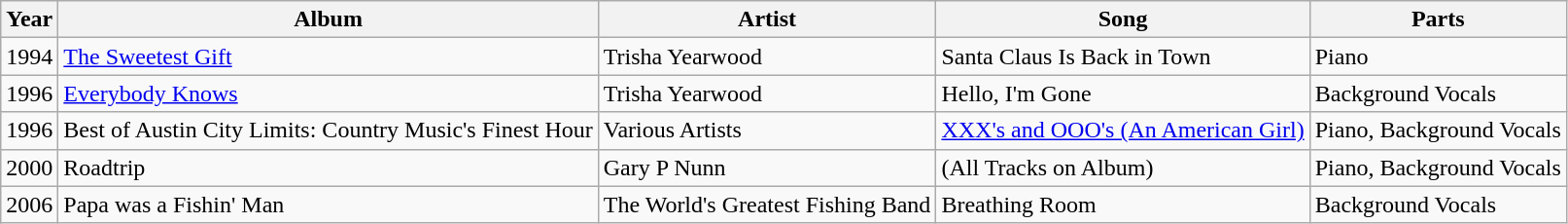<table class="wikitable">
<tr>
<th style="width:auto;">Year</th>
<th style="width:auto;">Album</th>
<th style="width:auto;">Artist</th>
<th style="width:auto;">Song</th>
<th style="width:auto;">Parts</th>
</tr>
<tr>
<td>1994</td>
<td><a href='#'>The Sweetest Gift</a></td>
<td>Trisha Yearwood</td>
<td>Santa Claus Is Back in Town</td>
<td>Piano</td>
</tr>
<tr>
<td>1996</td>
<td><a href='#'>Everybody Knows</a></td>
<td>Trisha Yearwood</td>
<td>Hello, I'm Gone</td>
<td>Background Vocals</td>
</tr>
<tr>
<td>1996</td>
<td>Best of Austin City Limits: Country Music's Finest Hour</td>
<td>Various Artists</td>
<td><a href='#'>XXX's and OOO's (An American Girl)</a></td>
<td>Piano, Background Vocals</td>
</tr>
<tr>
<td>2000</td>
<td>Roadtrip</td>
<td>Gary P Nunn</td>
<td>(All Tracks on Album)</td>
<td>Piano, Background Vocals</td>
</tr>
<tr>
<td>2006</td>
<td>Papa was a Fishin' Man</td>
<td>The World's Greatest Fishing Band</td>
<td>Breathing Room</td>
<td>Background Vocals</td>
</tr>
</table>
